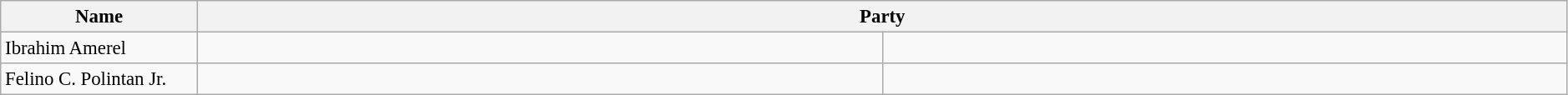<table class=wikitable style="font-size:95%" width=99%>
<tr>
<th width=150px>Name</th>
<th colspan=2 width=110px>Party</th>
</tr>
<tr>
<td>Ibrahim Amerel</td>
<td></td>
</tr>
<tr>
<td>Felino C. Polintan Jr.</td>
<td></td>
<td></td>
</tr>
</table>
